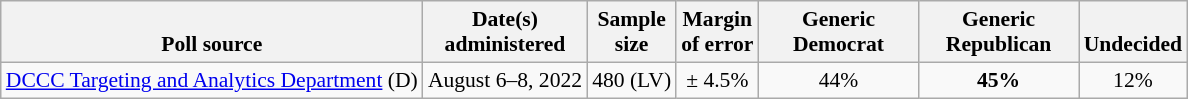<table class="wikitable" style="font-size:90%;text-align:center;">
<tr valign=bottom>
<th>Poll source</th>
<th>Date(s)<br>administered</th>
<th>Sample<br>size</th>
<th>Margin<br>of error</th>
<th style="width:100px;">Generic<br>Democrat</th>
<th style="width:100px;">Generic<br>Republican</th>
<th>Undecided</th>
</tr>
<tr>
<td style="text-align:left;"><a href='#'>DCCC Targeting and Analytics Department</a> (D)</td>
<td>August 6–8, 2022</td>
<td>480 (LV)</td>
<td>± 4.5%</td>
<td>44%</td>
<td><strong>45%</strong></td>
<td>12%</td>
</tr>
</table>
